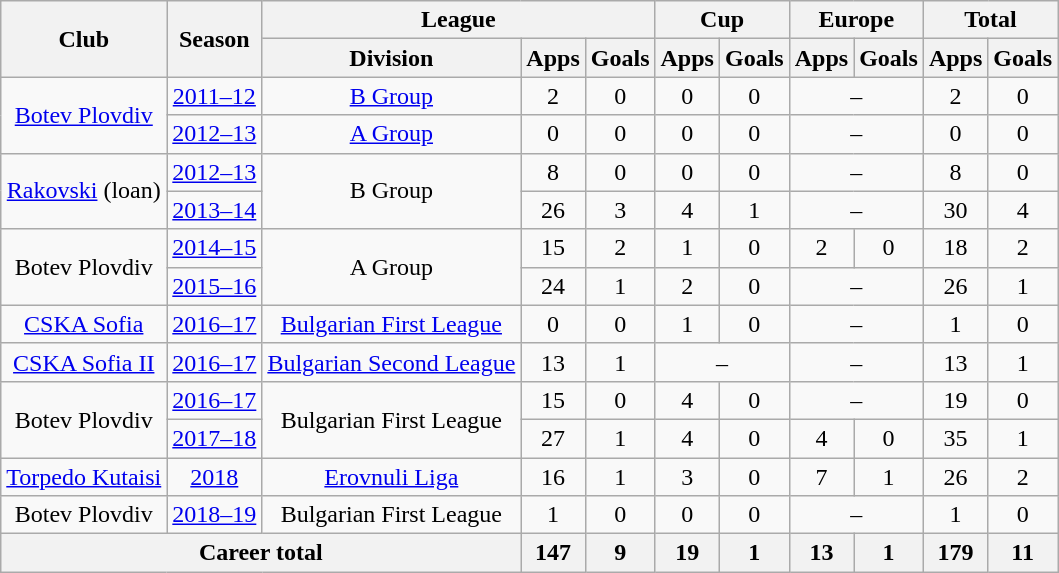<table class="wikitable" style="text-align:center">
<tr>
<th rowspan="2">Club</th>
<th rowspan="2">Season</th>
<th colspan="3">League</th>
<th colspan="2">Cup</th>
<th colspan="2">Europe</th>
<th colspan="2">Total</th>
</tr>
<tr>
<th>Division</th>
<th>Apps</th>
<th>Goals</th>
<th>Apps</th>
<th>Goals</th>
<th>Apps</th>
<th>Goals</th>
<th>Apps</th>
<th>Goals</th>
</tr>
<tr>
<td rowspan="2"><a href='#'>Botev Plovdiv</a></td>
<td><a href='#'>2011–12</a></td>
<td><a href='#'>B Group</a></td>
<td>2</td>
<td>0</td>
<td>0</td>
<td>0</td>
<td colspan="2">–</td>
<td>2</td>
<td>0</td>
</tr>
<tr>
<td><a href='#'>2012–13</a></td>
<td><a href='#'>A Group</a></td>
<td>0</td>
<td>0</td>
<td>0</td>
<td>0</td>
<td colspan="2">–</td>
<td>0</td>
<td>0</td>
</tr>
<tr>
<td rowspan="2"><a href='#'>Rakovski</a> (loan)</td>
<td><a href='#'>2012–13</a></td>
<td rowspan="2">B Group</td>
<td>8</td>
<td>0</td>
<td>0</td>
<td>0</td>
<td colspan="2">–</td>
<td>8</td>
<td>0</td>
</tr>
<tr>
<td><a href='#'>2013–14</a></td>
<td>26</td>
<td>3</td>
<td>4</td>
<td>1</td>
<td colspan="2">–</td>
<td>30</td>
<td>4</td>
</tr>
<tr>
<td rowspan="2">Botev Plovdiv</td>
<td><a href='#'>2014–15</a></td>
<td rowspan="2">A Group</td>
<td>15</td>
<td>2</td>
<td>1</td>
<td>0</td>
<td>2</td>
<td>0</td>
<td>18</td>
<td>2</td>
</tr>
<tr>
<td><a href='#'>2015–16</a></td>
<td>24</td>
<td>1</td>
<td>2</td>
<td>0</td>
<td colspan="2">–</td>
<td>26</td>
<td>1</td>
</tr>
<tr>
<td><a href='#'>CSKA Sofia</a></td>
<td><a href='#'>2016–17</a></td>
<td><a href='#'>Bulgarian First League</a></td>
<td>0</td>
<td>0</td>
<td>1</td>
<td>0</td>
<td colspan="2">–</td>
<td>1</td>
<td>0</td>
</tr>
<tr>
<td><a href='#'>CSKA Sofia II</a></td>
<td><a href='#'>2016–17</a></td>
<td><a href='#'>Bulgarian Second League</a></td>
<td>13</td>
<td>1</td>
<td colspan="2">–</td>
<td colspan="2">–</td>
<td>13</td>
<td>1</td>
</tr>
<tr>
<td rowspan="2">Botev Plovdiv</td>
<td><a href='#'>2016–17</a></td>
<td rowspan="2">Bulgarian First League</td>
<td>15</td>
<td>0</td>
<td>4</td>
<td>0</td>
<td colspan="2">–</td>
<td>19</td>
<td>0</td>
</tr>
<tr>
<td><a href='#'>2017–18</a></td>
<td>27</td>
<td>1</td>
<td>4</td>
<td>0</td>
<td>4</td>
<td>0</td>
<td>35</td>
<td>1</td>
</tr>
<tr>
<td><a href='#'>Torpedo Kutaisi</a></td>
<td><a href='#'>2018</a></td>
<td><a href='#'>Erovnuli Liga</a></td>
<td>16</td>
<td>1</td>
<td>3</td>
<td>0</td>
<td>7</td>
<td>1</td>
<td>26</td>
<td>2</td>
</tr>
<tr>
<td>Botev Plovdiv</td>
<td><a href='#'>2018–19</a></td>
<td>Bulgarian First League</td>
<td>1</td>
<td>0</td>
<td>0</td>
<td>0</td>
<td colspan="2">–</td>
<td>1</td>
<td>0</td>
</tr>
<tr>
<th colspan=3>Career total</th>
<th>147</th>
<th>9</th>
<th>19</th>
<th>1</th>
<th>13</th>
<th>1</th>
<th>179</th>
<th>11</th>
</tr>
</table>
